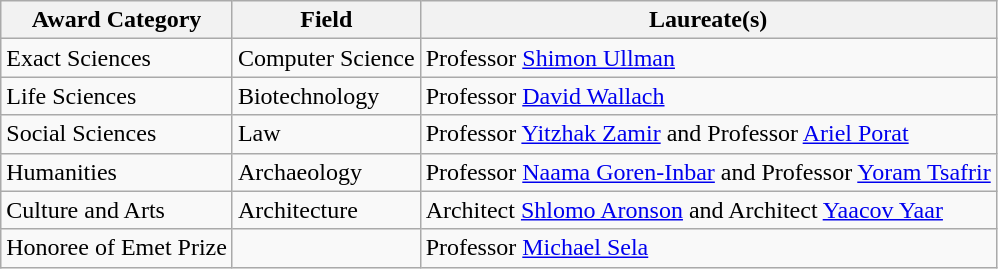<table class="wikitable">
<tr>
<th>Award Category</th>
<th>Field</th>
<th>Laureate(s)</th>
</tr>
<tr>
<td>Exact Sciences</td>
<td>Computer Science</td>
<td>Professor <a href='#'>Shimon Ullman</a></td>
</tr>
<tr>
<td>Life Sciences</td>
<td>Biotechnology</td>
<td>Professor <a href='#'>David Wallach</a></td>
</tr>
<tr>
<td>Social Sciences</td>
<td>Law</td>
<td>Professor <a href='#'>Yitzhak Zamir</a> and Professor <a href='#'>Ariel Porat</a></td>
</tr>
<tr>
<td>Humanities</td>
<td>Archaeology</td>
<td>Professor <a href='#'>Naama Goren-Inbar</a> and Professor <a href='#'>Yoram Tsafrir</a></td>
</tr>
<tr>
<td>Culture and Arts</td>
<td>Architecture</td>
<td>Architect <a href='#'>Shlomo Aronson</a> and Architect <a href='#'>Yaacov Yaar</a></td>
</tr>
<tr>
<td>Honoree of Emet Prize</td>
<td></td>
<td>Professor <a href='#'>Michael Sela</a></td>
</tr>
</table>
